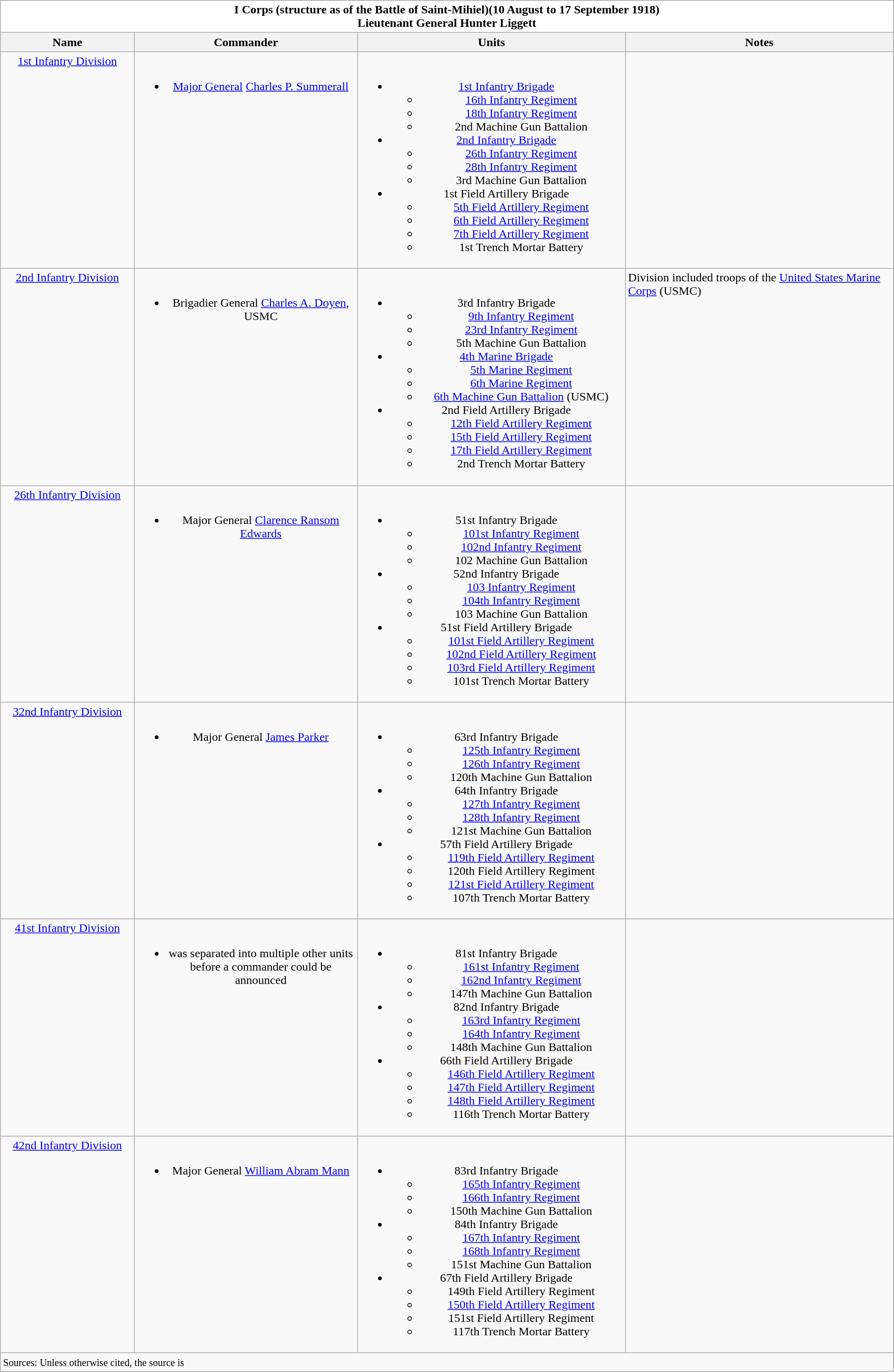<table class="wikitable" style="width:95%;">
<tr valign="top">
<th colspan="11" style="background:white;">I Corps (structure as of the Battle of Saint-Mihiel)(10 August to 17 September 1918)<br>Lieutenant General Hunter Liggett</th>
</tr>
<tr valign="top"|- valign="top">
<th style="width:15%; text-align:center;">Name</th>
<th style="width:25%; text-align:center;">Commander</th>
<th style="width:30%; text-align:center;">Units</th>
<th style="width:35%; text-align:center;">Notes</th>
</tr>
<tr valign="top">
<td style="text-align:center;"><a href='#'>1st Infantry Division</a></td>
<td style="text-align:center;"><br><ul><li><a href='#'>Major General</a> <a href='#'>Charles P. Summerall</a></li></ul></td>
<td style="text-align:center;"><br><ul><li><a href='#'>1st Infantry Brigade</a><ul><li><a href='#'>16th Infantry Regiment</a></li><li><a href='#'>18th Infantry Regiment</a></li><li>2nd Machine Gun Battalion</li></ul></li><li><a href='#'>2nd Infantry Brigade</a><ul><li><a href='#'>26th Infantry Regiment</a></li><li><a href='#'>28th Infantry Regiment</a></li><li>3rd Machine Gun Battalion</li></ul></li><li>1st Field Artillery Brigade<ul><li><a href='#'>5th Field Artillery Regiment</a></li><li><a href='#'>6th Field Artillery Regiment</a></li><li><a href='#'>7th Field Artillery Regiment</a></li><li>1st Trench Mortar Battery</li></ul></li></ul></td>
<td align=center></td>
</tr>
<tr valign="top">
<td style="text-align:center;"><a href='#'>2nd Infantry Division</a></td>
<td style="text-align:center;"><br><ul><li>Brigadier General <a href='#'>Charles A. Doyen</a>, USMC</li></ul></td>
<td style="text-align:center;"><br><ul><li>3rd Infantry Brigade<ul><li><a href='#'>9th Infantry Regiment</a></li><li><a href='#'>23rd Infantry Regiment</a></li><li>5th Machine Gun Battalion</li></ul></li><li><a href='#'>4th Marine Brigade</a><ul><li><a href='#'>5th Marine Regiment</a></li><li><a href='#'>6th Marine Regiment</a></li><li><a href='#'>6th Machine Gun Battalion</a> (USMC)</li></ul></li><li>2nd Field Artillery Brigade<ul><li><a href='#'>12th Field Artillery Regiment</a></li><li><a href='#'>15th Field Artillery Regiment</a></li><li><a href='#'>17th Field Artillery Regiment</a></li><li>2nd Trench Mortar Battery</li></ul></li></ul></td>
<td>Division included troops of the <a href='#'>United States Marine Corps</a> (USMC)</td>
</tr>
<tr valign="top">
<td style="text-align:center;"><a href='#'>26th Infantry Division</a></td>
<td style="text-align:center;"><br><ul><li>Major General <a href='#'>Clarence Ransom Edwards</a></li></ul></td>
<td style="text-align:center;"><br><ul><li>51st Infantry Brigade<ul><li><a href='#'>101st Infantry Regiment</a></li><li><a href='#'>102nd Infantry Regiment</a></li><li>102 Machine Gun Battalion</li></ul></li><li>52nd Infantry Brigade<ul><li><a href='#'>103 Infantry Regiment</a></li><li><a href='#'>104th Infantry Regiment</a></li><li>103 Machine Gun Battalion</li></ul></li><li>51st Field Artillery Brigade<ul><li><a href='#'>101st Field Artillery Regiment</a></li><li><a href='#'>102nd Field Artillery Regiment</a></li><li><a href='#'>103rd Field Artillery Regiment</a></li><li>101st Trench Mortar Battery</li></ul></li></ul></td>
<td></td>
</tr>
<tr valign="top">
<td style="text-align:center;"><a href='#'>32nd Infantry Division</a></td>
<td style="text-align:center;"><br><ul><li>Major General <a href='#'>James Parker</a></li></ul></td>
<td style="text-align:center;"><br><ul><li>63rd Infantry Brigade<ul><li><a href='#'>125th Infantry Regiment</a></li><li><a href='#'>126th Infantry Regiment</a></li><li>120th Machine Gun Battalion</li></ul></li><li>64th Infantry Brigade<ul><li><a href='#'>127th Infantry Regiment</a></li><li><a href='#'>128th Infantry Regiment</a></li><li>121st Machine Gun Battalion</li></ul></li><li>57th Field Artillery Brigade<ul><li><a href='#'>119th Field Artillery Regiment</a></li><li>120th Field Artillery Regiment</li><li><a href='#'>121st Field Artillery Regiment</a></li><li>107th Trench Mortar Battery</li></ul></li></ul></td>
<td></td>
</tr>
<tr valign="top">
<td style="text-align:center;"><a href='#'>41st Infantry Division</a></td>
<td style="text-align:center;"><br><ul><li>was separated into multiple other units before a commander could be announced</li></ul></td>
<td style="text-align:center;"><br><ul><li>81st Infantry Brigade<ul><li><a href='#'>161st Infantry Regiment</a></li><li><a href='#'>162nd Infantry Regiment</a></li><li>147th Machine Gun Battalion</li></ul></li><li>82nd Infantry Brigade<ul><li><a href='#'>163rd Infantry Regiment</a></li><li><a href='#'>164th Infantry Regiment</a></li><li>148th Machine Gun Battalion</li></ul></li><li>66th Field Artillery Brigade<ul><li><a href='#'>146th Field Artillery Regiment</a></li><li><a href='#'>147th Field Artillery Regiment</a></li><li><a href='#'>148th Field Artillery Regiment</a></li><li>116th Trench Mortar Battery</li></ul></li></ul></td>
<td></td>
</tr>
<tr valign="top">
<td style="text-align:center;"><a href='#'>42nd Infantry Division</a></td>
<td style="text-align:center;"><br><ul><li>Major General <a href='#'>William Abram Mann</a></li></ul></td>
<td style="text-align:center;"><br><ul><li>83rd Infantry Brigade<ul><li><a href='#'>165th Infantry Regiment</a></li><li><a href='#'>166th Infantry Regiment</a></li><li>150th Machine Gun Battalion</li></ul></li><li>84th Infantry Brigade<ul><li><a href='#'>167th Infantry Regiment</a></li><li><a href='#'>168th Infantry Regiment</a></li><li>151st Machine Gun Battalion</li></ul></li><li>67th Field Artillery Brigade<ul><li>149th Field Artillery Regiment</li><li><a href='#'>150th Field Artillery Regiment</a></li><li>151st Field Artillery Regiment</li><li>117th Trench Mortar Battery</li></ul></li></ul></td>
<td></td>
</tr>
<tr valign="top">
<td colspan="9" style="text-align:left;"><small>Sources: Unless otherwise cited, the source is </small></td>
</tr>
</table>
